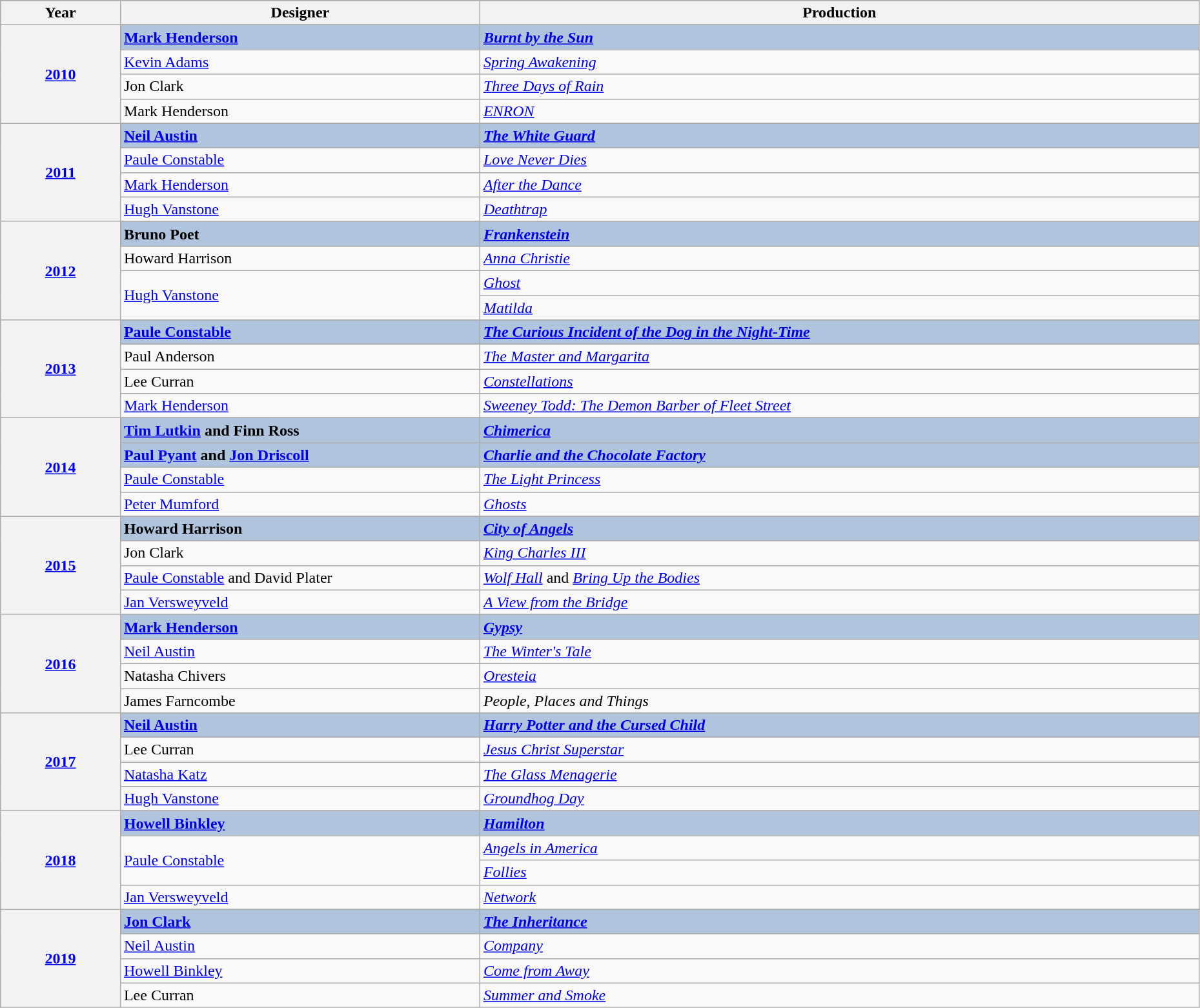<table class="wikitable" style="width:98%;">
<tr style="background:#bebebe;">
<th style="width:10%;">Year</th>
<th style="width:30%;">Designer</th>
<th style="width:60%;">Production</th>
</tr>
<tr>
<th rowspan="5" align="center"><a href='#'>2010</a></th>
</tr>
<tr style="background:#B0C4DE">
<td><strong><a href='#'>Mark Henderson</a></strong></td>
<td><strong><em><a href='#'>Burnt by the Sun</a></em></strong></td>
</tr>
<tr>
<td><a href='#'>Kevin Adams</a></td>
<td><em><a href='#'>Spring Awakening</a></em></td>
</tr>
<tr>
<td>Jon Clark</td>
<td><em><a href='#'>Three Days of Rain</a></em></td>
</tr>
<tr>
<td>Mark Henderson</td>
<td><em><a href='#'>ENRON</a></em></td>
</tr>
<tr>
<th rowspan="5" align="center"><a href='#'>2011</a></th>
</tr>
<tr style="background:#B0C4DE">
<td><strong><a href='#'>Neil Austin</a></strong></td>
<td><strong><em><a href='#'>The White Guard</a></em></strong></td>
</tr>
<tr>
<td><a href='#'>Paule Constable</a></td>
<td><em><a href='#'>Love Never Dies</a></em></td>
</tr>
<tr>
<td><a href='#'>Mark Henderson</a></td>
<td><em><a href='#'>After the Dance</a></em></td>
</tr>
<tr>
<td><a href='#'>Hugh Vanstone</a></td>
<td><em><a href='#'>Deathtrap</a></em></td>
</tr>
<tr>
<th rowspan="5" align="center"><a href='#'>2012</a></th>
</tr>
<tr style="background:#B0C4DE">
<td><strong>Bruno Poet</strong></td>
<td><strong><em><a href='#'>Frankenstein</a></em></strong></td>
</tr>
<tr>
<td>Howard Harrison</td>
<td><em><a href='#'>Anna Christie</a></em></td>
</tr>
<tr>
<td rowspan="2"><a href='#'>Hugh Vanstone</a></td>
<td><em><a href='#'>Ghost</a></em></td>
</tr>
<tr>
<td><em><a href='#'>Matilda</a></em></td>
</tr>
<tr>
<th rowspan="5" align="center"><a href='#'>2013</a></th>
</tr>
<tr style="background:#B0C4DE">
<td><strong><a href='#'>Paule Constable</a></strong></td>
<td><strong><em><a href='#'>The Curious Incident of the Dog in the Night-Time</a></em></strong></td>
</tr>
<tr>
<td>Paul Anderson</td>
<td><em><a href='#'>The Master and Margarita</a></em></td>
</tr>
<tr>
<td>Lee Curran</td>
<td><em><a href='#'>Constellations</a></em></td>
</tr>
<tr>
<td><a href='#'>Mark Henderson</a></td>
<td><em><a href='#'>Sweeney Todd: The Demon Barber of Fleet Street</a></em></td>
</tr>
<tr>
<th rowspan="5" align="center"><a href='#'>2014</a></th>
</tr>
<tr style="background:#B0C4DE">
<td><strong><a href='#'>Tim Lutkin</a> and Finn Ross</strong></td>
<td><strong><em><a href='#'>Chimerica</a></em></strong></td>
</tr>
<tr style="background:#B0C4DE">
<td><strong><a href='#'>Paul Pyant</a> and <a href='#'>Jon Driscoll</a></strong></td>
<td><strong><em><a href='#'>Charlie and the Chocolate Factory</a></em></strong></td>
</tr>
<tr>
<td><a href='#'>Paule Constable</a></td>
<td><em><a href='#'>The Light Princess</a></em></td>
</tr>
<tr>
<td><a href='#'>Peter Mumford</a></td>
<td><em><a href='#'>Ghosts</a></em></td>
</tr>
<tr>
<th rowspan="5" align="center"><a href='#'>2015</a></th>
</tr>
<tr style="background:#B0C4DE">
<td><strong>Howard Harrison</strong></td>
<td><strong><em><a href='#'>City of Angels</a></em></strong></td>
</tr>
<tr>
<td>Jon Clark</td>
<td><em><a href='#'>King Charles III</a></em></td>
</tr>
<tr>
<td><a href='#'>Paule Constable</a> and David Plater</td>
<td><em><a href='#'>Wolf Hall</a></em> and <em><a href='#'>Bring Up the Bodies</a></em></td>
</tr>
<tr>
<td><a href='#'>Jan Versweyveld</a></td>
<td><em><a href='#'>A View from the Bridge</a></em></td>
</tr>
<tr>
<th rowspan="5" align="center"><a href='#'>2016</a></th>
</tr>
<tr style="background:#B0C4DE">
<td><strong><a href='#'>Mark Henderson</a></strong></td>
<td><strong><em><a href='#'>Gypsy</a></em></strong></td>
</tr>
<tr>
<td><a href='#'>Neil Austin</a></td>
<td><em><a href='#'>The Winter's Tale</a></em></td>
</tr>
<tr>
<td>Natasha Chivers</td>
<td><em><a href='#'>Oresteia</a></em></td>
</tr>
<tr>
<td>James Farncombe</td>
<td><em>People, Places and Things</em></td>
</tr>
<tr>
<th rowspan="5" align="center"><a href='#'>2017</a></th>
</tr>
<tr style="background:#B0C4DE">
<td><strong><a href='#'>Neil Austin</a></strong></td>
<td><strong><em><a href='#'>Harry Potter and the Cursed Child</a></em></strong></td>
</tr>
<tr>
<td>Lee Curran</td>
<td><em><a href='#'>Jesus Christ Superstar</a></em></td>
</tr>
<tr>
<td><a href='#'>Natasha Katz</a></td>
<td><em><a href='#'>The Glass Menagerie</a></em></td>
</tr>
<tr>
<td><a href='#'>Hugh Vanstone</a></td>
<td><em><a href='#'>Groundhog Day</a></em></td>
</tr>
<tr>
<th rowspan="5"><a href='#'>2018</a></th>
</tr>
<tr style="background:#B0C4DE">
<td><strong><a href='#'>Howell Binkley</a></strong></td>
<td><a href='#'><strong><em>Hamilton</em></strong></a></td>
</tr>
<tr>
<td rowspan="2"><a href='#'>Paule Constable</a></td>
<td><em><a href='#'>Angels in America</a></em></td>
</tr>
<tr>
<td><em><a href='#'>Follies</a></em></td>
</tr>
<tr>
<td><a href='#'>Jan Versweyveld</a></td>
<td><a href='#'><em>Network</em></a></td>
</tr>
<tr>
<th rowspan=5><a href='#'>2019</a></th>
</tr>
<tr style="background:#B0C4DE">
<td><strong><a href='#'>Jon Clark</a></strong></td>
<td><strong><em><a href='#'>The Inheritance</a></em></strong></td>
</tr>
<tr>
<td><a href='#'>Neil Austin</a></td>
<td><em><a href='#'>Company</a></em></td>
</tr>
<tr>
<td><a href='#'>Howell Binkley</a></td>
<td><em><a href='#'>Come from Away</a></em></td>
</tr>
<tr>
<td>Lee Curran</td>
<td><em><a href='#'>Summer and Smoke</a></em></td>
</tr>
</table>
